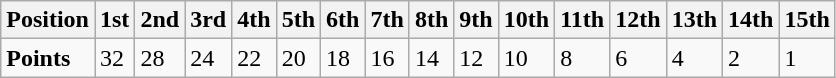<table class="wikitable">
<tr>
<th>Position</th>
<th>1st</th>
<th>2nd</th>
<th>3rd</th>
<th>4th</th>
<th>5th</th>
<th>6th</th>
<th>7th</th>
<th>8th</th>
<th>9th</th>
<th>10th</th>
<th>11th</th>
<th>12th</th>
<th>13th</th>
<th>14th</th>
<th>15th</th>
</tr>
<tr>
<td><strong>Points</strong></td>
<td>32</td>
<td>28</td>
<td>24</td>
<td>22</td>
<td>20</td>
<td>18</td>
<td>16</td>
<td>14</td>
<td>12</td>
<td>10</td>
<td>8</td>
<td>6</td>
<td>4</td>
<td>2</td>
<td>1</td>
</tr>
</table>
